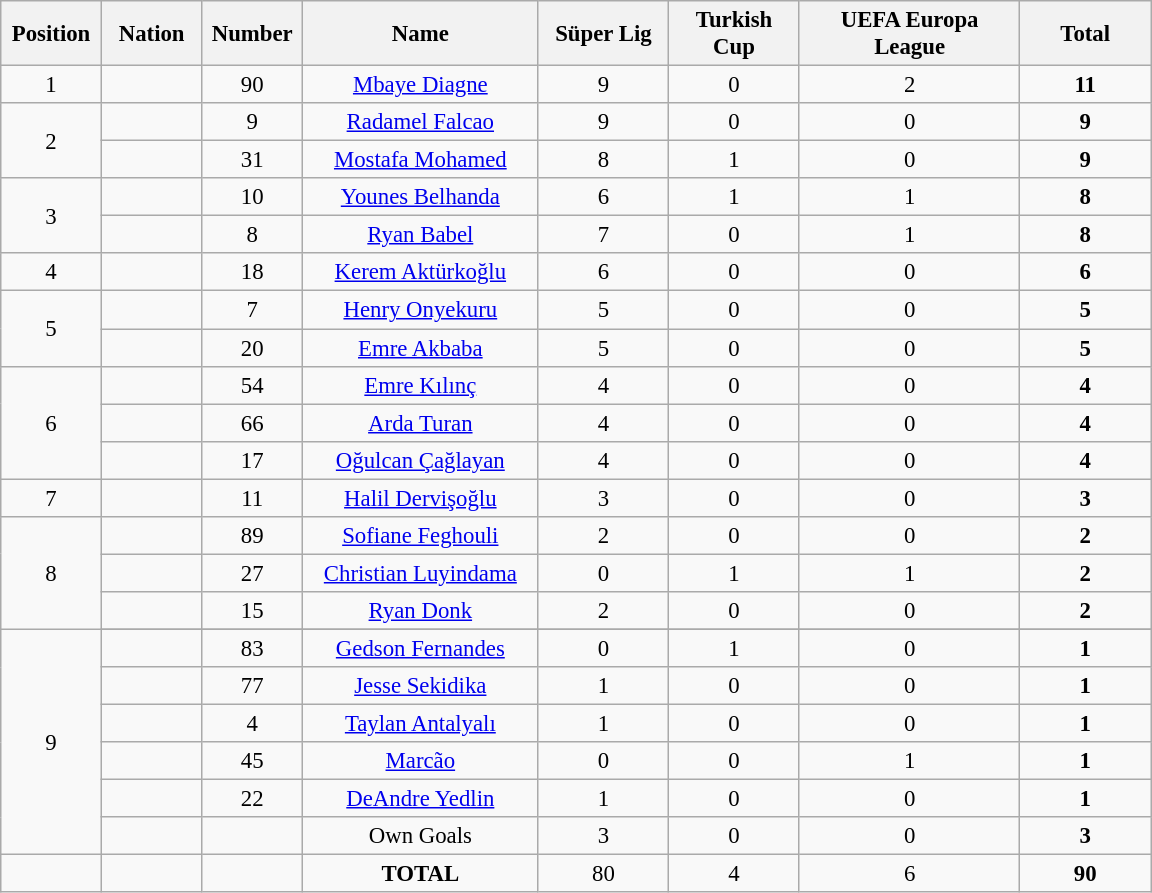<table class="wikitable" style="font-size: 95%; text-align: center;">
<tr>
<th width=60>Position</th>
<th width=60>Nation</th>
<th width=60>Number</th>
<th width=150>Name</th>
<th width=80>Süper Lig</th>
<th width=80>Turkish Cup</th>
<th width=140>UEFA Europa League</th>
<th width=80>Total</th>
</tr>
<tr>
<td>1</td>
<td></td>
<td>90</td>
<td><a href='#'>Mbaye Diagne</a></td>
<td>9</td>
<td>0</td>
<td>2</td>
<td><strong>11</strong></td>
</tr>
<tr>
<td rowspan=2>2</td>
<td></td>
<td>9</td>
<td><a href='#'>Radamel Falcao</a></td>
<td>9</td>
<td>0</td>
<td>0</td>
<td><strong>9</strong></td>
</tr>
<tr>
<td></td>
<td>31</td>
<td><a href='#'>Mostafa Mohamed</a></td>
<td>8</td>
<td>1</td>
<td>0</td>
<td><strong>9</strong></td>
</tr>
<tr>
<td rowspan=2>3</td>
<td></td>
<td>10</td>
<td><a href='#'>Younes Belhanda</a></td>
<td>6</td>
<td>1</td>
<td>1</td>
<td><strong>8</strong></td>
</tr>
<tr>
<td></td>
<td>8</td>
<td><a href='#'>Ryan Babel</a></td>
<td>7</td>
<td>0</td>
<td>1</td>
<td><strong>8</strong></td>
</tr>
<tr>
<td rowspan=1>4</td>
<td></td>
<td>18</td>
<td><a href='#'>Kerem Aktürkoğlu</a></td>
<td>6</td>
<td>0</td>
<td>0</td>
<td><strong>6</strong></td>
</tr>
<tr>
<td rowspan=2>5</td>
<td></td>
<td>7</td>
<td><a href='#'>Henry Onyekuru</a></td>
<td>5</td>
<td>0</td>
<td>0</td>
<td><strong>5</strong></td>
</tr>
<tr>
<td></td>
<td>20</td>
<td><a href='#'>Emre Akbaba</a></td>
<td>5</td>
<td>0</td>
<td>0</td>
<td><strong>5</strong></td>
</tr>
<tr>
<td rowspan=3>6</td>
<td></td>
<td>54</td>
<td><a href='#'>Emre Kılınç</a></td>
<td>4</td>
<td>0</td>
<td>0</td>
<td><strong>4</strong></td>
</tr>
<tr>
<td></td>
<td>66</td>
<td><a href='#'>Arda Turan</a></td>
<td>4</td>
<td>0</td>
<td>0</td>
<td><strong>4</strong></td>
</tr>
<tr>
<td></td>
<td>17</td>
<td><a href='#'>Oğulcan Çağlayan</a></td>
<td>4</td>
<td>0</td>
<td>0</td>
<td><strong>4</strong></td>
</tr>
<tr>
<td rowspan=1>7</td>
<td></td>
<td>11</td>
<td><a href='#'>Halil Dervişoğlu</a></td>
<td>3</td>
<td>0</td>
<td>0</td>
<td><strong>3</strong></td>
</tr>
<tr>
<td rowspan=3>8</td>
<td></td>
<td>89</td>
<td><a href='#'>Sofiane Feghouli</a></td>
<td>2</td>
<td>0</td>
<td>0</td>
<td><strong>2</strong></td>
</tr>
<tr>
<td></td>
<td>27</td>
<td><a href='#'>Christian Luyindama</a></td>
<td>0</td>
<td>1</td>
<td>1</td>
<td><strong>2</strong></td>
</tr>
<tr>
<td></td>
<td>15</td>
<td><a href='#'>Ryan Donk</a></td>
<td>2</td>
<td>0</td>
<td>0</td>
<td><strong>2</strong></td>
</tr>
<tr>
<td rowspan=7>9</td>
</tr>
<tr>
<td></td>
<td>83</td>
<td><a href='#'>Gedson Fernandes</a></td>
<td>0</td>
<td>1</td>
<td>0</td>
<td><strong>1</strong></td>
</tr>
<tr>
<td></td>
<td>77</td>
<td><a href='#'>Jesse Sekidika</a></td>
<td>1</td>
<td>0</td>
<td>0</td>
<td><strong>1</strong></td>
</tr>
<tr>
<td></td>
<td>4</td>
<td><a href='#'>Taylan Antalyalı</a></td>
<td>1</td>
<td>0</td>
<td>0</td>
<td><strong>1</strong></td>
</tr>
<tr>
<td></td>
<td>45</td>
<td><a href='#'>Marcão</a></td>
<td>0</td>
<td>0</td>
<td>1</td>
<td><strong>1</strong></td>
</tr>
<tr>
<td></td>
<td>22</td>
<td><a href='#'>DeAndre Yedlin</a></td>
<td>1</td>
<td>0</td>
<td>0</td>
<td><strong>1</strong></td>
</tr>
<tr>
<td></td>
<td></td>
<td>Own Goals</td>
<td>3</td>
<td>0</td>
<td>0</td>
<td><strong>3</strong></td>
</tr>
<tr>
<td></td>
<td></td>
<td></td>
<td><strong>TOTAL</strong></td>
<td>80</td>
<td>4</td>
<td>6</td>
<td><strong>90</strong></td>
</tr>
</table>
